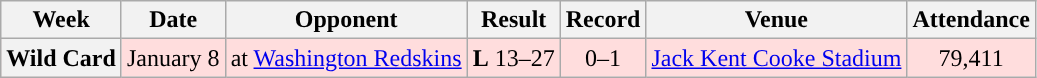<table class="wikitable" style="text-align:center">
<tr>
<th>Week</th>
<th>Date</th>
<th>Opponent</th>
<th>Result</th>
<th>Record</th>
<th>Venue</th>
<th>Attendance</th>
</tr>
<tr style="background:#ffdddd">
<th>Wild Card</th>
<td>January 8</td>
<td>at <a href='#'>Washington Redskins</a></td>
<td><strong>L</strong> 13–27</td>
<td>0–1</td>
<td><a href='#'>Jack Kent Cooke Stadium</a></td>
<td>79,411</td>
</tr>
</table>
